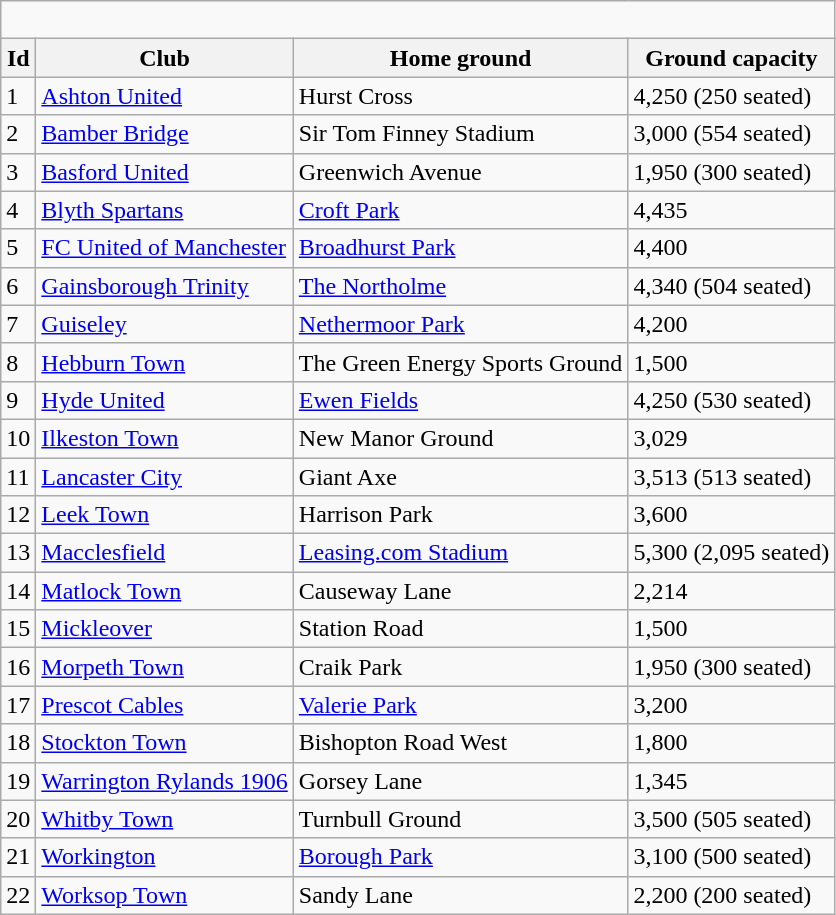<table class="wikitable sortable">
<tr>
<td colspan="4" class="unsortable"><br></td>
</tr>
<tr>
<th>Id</th>
<th>Club</th>
<th>Home ground</th>
<th>Ground capacity</th>
</tr>
<tr>
<td>1</td>
<td><a href='#'>Ashton United</a></td>
<td>Hurst Cross</td>
<td>4,250 (250 seated)</td>
</tr>
<tr>
<td>2</td>
<td><a href='#'>Bamber Bridge</a></td>
<td>Sir Tom Finney Stadium</td>
<td>3,000 (554 seated)</td>
</tr>
<tr>
<td>3</td>
<td><a href='#'>Basford United</a></td>
<td>Greenwich Avenue</td>
<td>1,950 (300 seated)</td>
</tr>
<tr>
<td>4</td>
<td><a href='#'>Blyth Spartans</a></td>
<td><a href='#'>Croft Park</a></td>
<td>4,435</td>
</tr>
<tr>
<td>5</td>
<td><a href='#'>FC United of Manchester</a></td>
<td><a href='#'>Broadhurst Park</a></td>
<td>4,400</td>
</tr>
<tr>
<td>6</td>
<td><a href='#'>Gainsborough Trinity</a></td>
<td><a href='#'>The Northolme</a></td>
<td>4,340 (504 seated)</td>
</tr>
<tr>
<td>7</td>
<td><a href='#'>Guiseley</a></td>
<td><a href='#'>Nethermoor Park</a></td>
<td>4,200</td>
</tr>
<tr>
<td>8</td>
<td><a href='#'>Hebburn Town</a></td>
<td>The Green Energy Sports Ground</td>
<td>1,500</td>
</tr>
<tr>
<td>9</td>
<td><a href='#'>Hyde United</a></td>
<td><a href='#'>Ewen Fields</a></td>
<td>4,250 (530 seated)</td>
</tr>
<tr>
<td>10</td>
<td><a href='#'>Ilkeston Town</a></td>
<td>New Manor Ground</td>
<td>3,029</td>
</tr>
<tr>
<td>11</td>
<td><a href='#'>Lancaster City</a></td>
<td>Giant Axe</td>
<td>3,513 (513 seated)</td>
</tr>
<tr>
<td>12</td>
<td><a href='#'>Leek Town</a></td>
<td>Harrison Park</td>
<td>3,600</td>
</tr>
<tr>
<td>13</td>
<td><a href='#'>Macclesfield</a></td>
<td><a href='#'>Leasing.com Stadium</a></td>
<td>5,300 (2,095 seated)</td>
</tr>
<tr>
<td>14</td>
<td><a href='#'>Matlock Town</a></td>
<td>Causeway Lane</td>
<td>2,214</td>
</tr>
<tr>
<td>15</td>
<td><a href='#'>Mickleover</a></td>
<td>Station Road</td>
<td>1,500</td>
</tr>
<tr>
<td>16</td>
<td><a href='#'>Morpeth Town</a></td>
<td>Craik Park</td>
<td>1,950 (300 seated)</td>
</tr>
<tr>
<td>17</td>
<td><a href='#'>Prescot Cables</a></td>
<td><a href='#'>Valerie Park</a></td>
<td>3,200</td>
</tr>
<tr>
<td>18</td>
<td><a href='#'>Stockton Town</a></td>
<td>Bishopton Road West</td>
<td>1,800</td>
</tr>
<tr>
<td>19</td>
<td><a href='#'>Warrington Rylands 1906</a></td>
<td>Gorsey Lane</td>
<td>1,345</td>
</tr>
<tr>
<td>20</td>
<td><a href='#'>Whitby Town</a></td>
<td>Turnbull Ground</td>
<td>3,500 (505 seated)</td>
</tr>
<tr>
<td>21</td>
<td><a href='#'>Workington</a></td>
<td><a href='#'>Borough Park</a></td>
<td>3,100 (500 seated)</td>
</tr>
<tr>
<td>22</td>
<td><a href='#'>Worksop Town</a></td>
<td>Sandy Lane</td>
<td>2,200 (200 seated)</td>
</tr>
</table>
